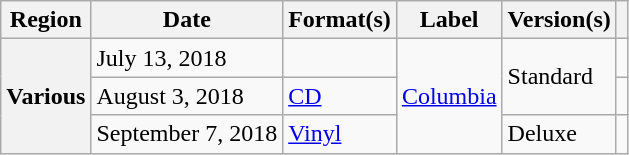<table class="wikitable plainrowheaders">
<tr>
<th scope="col">Region</th>
<th scope="col">Date</th>
<th scope="col">Format(s)</th>
<th scope="col">Label</th>
<th scope="col">Version(s)</th>
<th scope="col"></th>
</tr>
<tr>
<th rowspan="3" scope="row">Various</th>
<td>July 13, 2018</td>
<td></td>
<td rowspan="3"><a href='#'>Columbia</a></td>
<td rowspan="2">Standard</td>
<td style="text-align:center;"></td>
</tr>
<tr>
<td>August 3, 2018</td>
<td><a href='#'>CD</a></td>
<td style="text-align:center;"></td>
</tr>
<tr>
<td>September 7, 2018</td>
<td><a href='#'>Vinyl</a></td>
<td>Deluxe</td>
<td style="text-align:center;"></td>
</tr>
</table>
